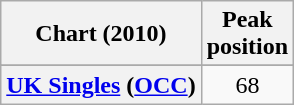<table class="wikitable sortable plainrowheaders" style="text-align:center">
<tr>
<th scope="col">Chart (2010)</th>
<th scope="col">Peak<br>position</th>
</tr>
<tr>
</tr>
<tr>
</tr>
<tr>
<th scope="row"><a href='#'>UK Singles</a> (<a href='#'>OCC</a>)</th>
<td>68</td>
</tr>
</table>
